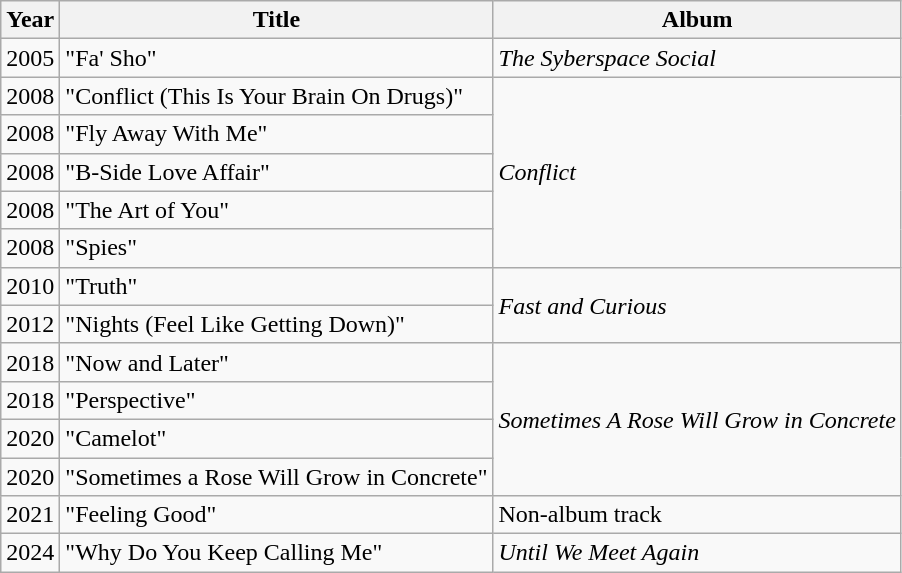<table class="wikitable">
<tr>
<th>Year</th>
<th>Title</th>
<th>Album</th>
</tr>
<tr>
<td>2005</td>
<td>"Fa' Sho"</td>
<td><em>The Syberspace Social</em></td>
</tr>
<tr>
<td>2008</td>
<td>"Conflict (This Is Your Brain On Drugs)"</td>
<td rowspan="5"><em>Conflict</em></td>
</tr>
<tr>
<td>2008</td>
<td>"Fly Away With Me"</td>
</tr>
<tr>
<td>2008</td>
<td>"B-Side Love Affair"</td>
</tr>
<tr>
<td>2008</td>
<td>"The Art of You"</td>
</tr>
<tr>
<td>2008</td>
<td>"Spies"</td>
</tr>
<tr>
<td>2010</td>
<td>"Truth"</td>
<td rowspan="2"><em>Fast and Curious</em></td>
</tr>
<tr>
<td>2012</td>
<td>"Nights (Feel Like Getting Down)"</td>
</tr>
<tr>
<td>2018</td>
<td>"Now and Later"</td>
<td rowspan="4"><em>Sometimes A Rose Will Grow in Concrete</em></td>
</tr>
<tr>
<td>2018</td>
<td>"Perspective"</td>
</tr>
<tr>
<td>2020</td>
<td>"Camelot"</td>
</tr>
<tr>
<td>2020</td>
<td>"Sometimes a Rose Will Grow in Concrete"</td>
</tr>
<tr>
<td>2021</td>
<td>"Feeling Good"</td>
<td>Non-album track</td>
</tr>
<tr>
<td>2024</td>
<td>"Why Do You Keep Calling Me"</td>
<td><em>Until We Meet Again</em></td>
</tr>
</table>
